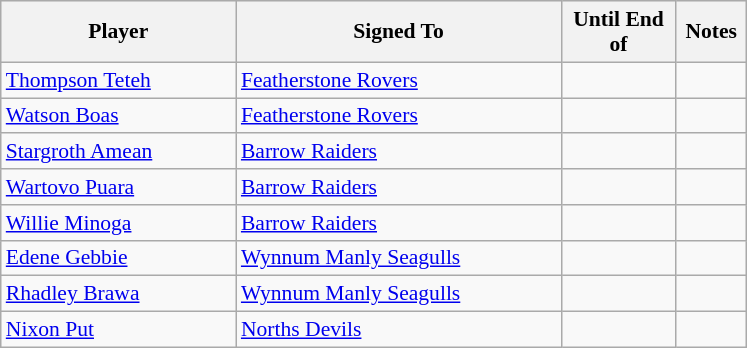<table class="wikitable" style="font-size:90%">
<tr style="background:#efefef;">
<th style="width:150px;">Player</th>
<th style="width:210px;">Signed To</th>
<th style="width:70px;">Until End of</th>
<th style="width:40px;">Notes</th>
</tr>
<tr>
<td><a href='#'>Thompson Teteh</a></td>
<td> <a href='#'>Featherstone Rovers</a></td>
<td></td>
<td></td>
</tr>
<tr>
<td><a href='#'>Watson Boas</a></td>
<td> <a href='#'>Featherstone Rovers</a></td>
<td></td>
<td></td>
</tr>
<tr>
<td><a href='#'>Stargroth Amean</a></td>
<td> <a href='#'>Barrow Raiders</a></td>
<td></td>
<td></td>
</tr>
<tr>
<td><a href='#'>Wartovo Puara</a></td>
<td> <a href='#'>Barrow Raiders</a></td>
<td></td>
<td></td>
</tr>
<tr>
<td><a href='#'>Willie Minoga</a></td>
<td> <a href='#'>Barrow Raiders</a></td>
<td></td>
<td></td>
</tr>
<tr>
<td><a href='#'>Edene Gebbie</a></td>
<td> <a href='#'>Wynnum Manly Seagulls</a></td>
<td></td>
<td></td>
</tr>
<tr>
<td><a href='#'>Rhadley Brawa</a></td>
<td> <a href='#'>Wynnum Manly Seagulls</a></td>
<td></td>
<td></td>
</tr>
<tr>
<td><a href='#'>Nixon Put</a></td>
<td> <a href='#'>Norths Devils</a></td>
<td></td>
<td></td>
</tr>
</table>
